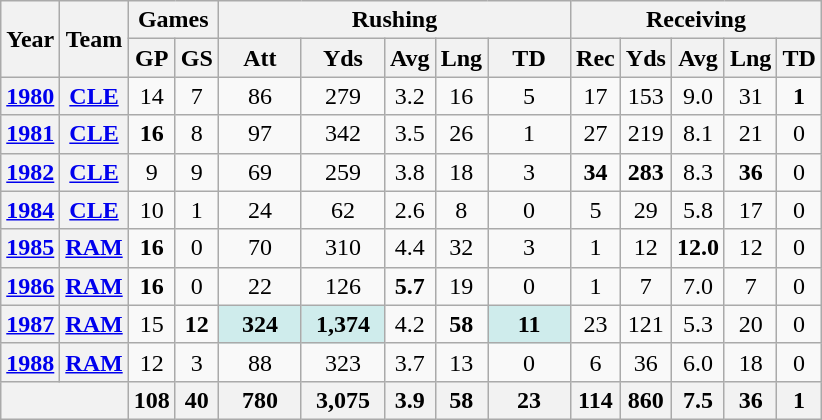<table class="wikitable" style="text-align:center;">
<tr>
<th rowspan="2">Year</th>
<th rowspan="2">Team</th>
<th colspan="2">Games</th>
<th colspan="5">Rushing</th>
<th colspan="5">Receiving</th>
</tr>
<tr>
<th>GP</th>
<th>GS</th>
<th>Att</th>
<th>Yds</th>
<th>Avg</th>
<th>Lng</th>
<th>TD</th>
<th>Rec</th>
<th>Yds</th>
<th>Avg</th>
<th>Lng</th>
<th>TD</th>
</tr>
<tr>
<th><a href='#'>1980</a></th>
<th><a href='#'>CLE</a></th>
<td>14</td>
<td>7</td>
<td>86</td>
<td>279</td>
<td>3.2</td>
<td>16</td>
<td>5</td>
<td>17</td>
<td>153</td>
<td>9.0</td>
<td>31</td>
<td><strong>1</strong></td>
</tr>
<tr>
<th><a href='#'>1981</a></th>
<th><a href='#'>CLE</a></th>
<td><strong>16</strong></td>
<td>8</td>
<td>97</td>
<td>342</td>
<td>3.5</td>
<td>26</td>
<td>1</td>
<td>27</td>
<td>219</td>
<td>8.1</td>
<td>21</td>
<td>0</td>
</tr>
<tr>
<th><a href='#'>1982</a></th>
<th><a href='#'>CLE</a></th>
<td>9</td>
<td>9</td>
<td>69</td>
<td>259</td>
<td>3.8</td>
<td>18</td>
<td>3</td>
<td><strong>34</strong></td>
<td><strong>283</strong></td>
<td>8.3</td>
<td><strong>36</strong></td>
<td>0</td>
</tr>
<tr>
<th><a href='#'>1984</a></th>
<th><a href='#'>CLE</a></th>
<td>10</td>
<td>1</td>
<td>24</td>
<td>62</td>
<td>2.6</td>
<td>8</td>
<td>0</td>
<td>5</td>
<td>29</td>
<td>5.8</td>
<td>17</td>
<td>0</td>
</tr>
<tr>
<th><a href='#'>1985</a></th>
<th><a href='#'>RAM</a></th>
<td><strong>16</strong></td>
<td>0</td>
<td>70</td>
<td>310</td>
<td>4.4</td>
<td>32</td>
<td>3</td>
<td>1</td>
<td>12</td>
<td><strong>12.0</strong></td>
<td>12</td>
<td>0</td>
</tr>
<tr>
<th><a href='#'>1986</a></th>
<th><a href='#'>RAM</a></th>
<td><strong>16</strong></td>
<td>0</td>
<td>22</td>
<td>126</td>
<td><strong>5.7</strong></td>
<td>19</td>
<td>0</td>
<td>1</td>
<td>7</td>
<td>7.0</td>
<td>7</td>
<td>0</td>
</tr>
<tr>
<th><a href='#'>1987</a></th>
<th><a href='#'>RAM</a></th>
<td>15</td>
<td><strong>12</strong></td>
<td style="background:#cfecec; width:3em;"><strong>324</strong></td>
<td style="background:#cfecec; width:3em;"><strong>1,374</strong></td>
<td>4.2</td>
<td><strong>58</strong></td>
<td style="background:#cfecec; width:3em;"><strong>11</strong></td>
<td>23</td>
<td>121</td>
<td>5.3</td>
<td>20</td>
<td>0</td>
</tr>
<tr>
<th><a href='#'>1988</a></th>
<th><a href='#'>RAM</a></th>
<td>12</td>
<td>3</td>
<td>88</td>
<td>323</td>
<td>3.7</td>
<td>13</td>
<td>0</td>
<td>6</td>
<td>36</td>
<td>6.0</td>
<td>18</td>
<td>0</td>
</tr>
<tr>
<th colspan="2"></th>
<th>108</th>
<th>40</th>
<th>780</th>
<th>3,075</th>
<th>3.9</th>
<th>58</th>
<th>23</th>
<th>114</th>
<th>860</th>
<th>7.5</th>
<th>36</th>
<th>1</th>
</tr>
</table>
